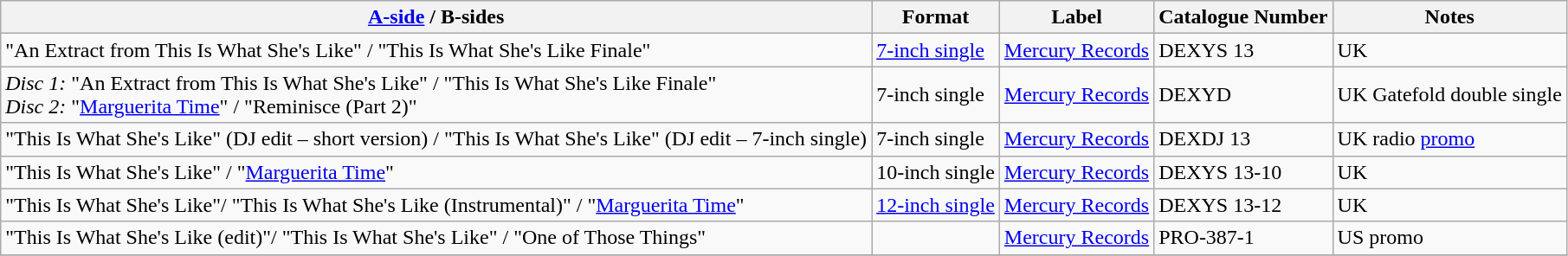<table class="wikitable sortable">
<tr>
<th><a href='#'>A-side</a> / B-sides</th>
<th>Format</th>
<th>Label</th>
<th>Catalogue Number</th>
<th>Notes</th>
</tr>
<tr>
<td>"An Extract from This Is What She's Like" / "This Is What She's Like Finale"</td>
<td><a href='#'>7-inch single</a></td>
<td><a href='#'>Mercury Records</a></td>
<td>DEXYS 13</td>
<td>UK</td>
</tr>
<tr>
<td><em>Disc 1:</em> "An Extract from This Is What She's Like" / "This Is What She's Like Finale"<br><em>Disc 2:</em> "<a href='#'>Marguerita Time</a>" / "Reminisce (Part 2)"</td>
<td>7-inch single</td>
<td><a href='#'>Mercury Records</a></td>
<td>DEXYD</td>
<td>UK Gatefold double single</td>
</tr>
<tr>
<td>"This Is What She's Like" (DJ edit – short version) / "This Is What She's Like" (DJ edit – 7-inch single)</td>
<td>7-inch single</td>
<td><a href='#'>Mercury Records</a></td>
<td>DEXDJ 13</td>
<td>UK radio <a href='#'>promo</a></td>
</tr>
<tr>
<td>"This Is What She's Like" / "<a href='#'>Marguerita Time</a>"</td>
<td>10-inch single</td>
<td><a href='#'>Mercury Records</a></td>
<td>DEXYS 13-10</td>
<td>UK</td>
</tr>
<tr>
<td>"This Is What She's Like"/ "This Is What She's Like (Instrumental)" / "<a href='#'>Marguerita Time</a>"</td>
<td><a href='#'>12-inch single</a></td>
<td><a href='#'>Mercury Records</a></td>
<td>DEXYS 13-12</td>
<td>UK</td>
</tr>
<tr>
<td>"This Is What She's Like (edit)"/ "This Is What She's Like" / "One of Those Things"</td>
<td></td>
<td><a href='#'>Mercury Records</a></td>
<td>PRO-387-1</td>
<td>US promo</td>
</tr>
<tr>
</tr>
</table>
